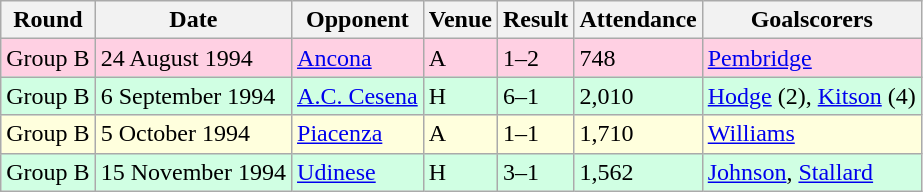<table class="wikitable">
<tr>
<th>Round</th>
<th>Date</th>
<th>Opponent</th>
<th>Venue</th>
<th>Result</th>
<th>Attendance</th>
<th>Goalscorers</th>
</tr>
<tr style="background-color: #ffd0e3;">
<td>Group B</td>
<td>24 August 1994</td>
<td><a href='#'>Ancona</a></td>
<td>A</td>
<td>1–2</td>
<td>748</td>
<td><a href='#'>Pembridge</a></td>
</tr>
<tr style="background-color: #d0ffe3;">
<td>Group B</td>
<td>6 September 1994</td>
<td><a href='#'>A.C. Cesena</a></td>
<td>H</td>
<td>6–1</td>
<td>2,010</td>
<td><a href='#'>Hodge</a> (2), <a href='#'>Kitson</a> (4)</td>
</tr>
<tr style="background-color: #ffffdd;">
<td>Group B</td>
<td>5 October 1994</td>
<td><a href='#'>Piacenza</a></td>
<td>A</td>
<td>1–1</td>
<td>1,710</td>
<td><a href='#'>Williams</a></td>
</tr>
<tr style="background-color: #d0ffe3;">
<td>Group B</td>
<td>15 November 1994</td>
<td><a href='#'>Udinese</a></td>
<td>H</td>
<td>3–1</td>
<td>1,562</td>
<td><a href='#'>Johnson</a>, <a href='#'>Stallard</a></td>
</tr>
</table>
